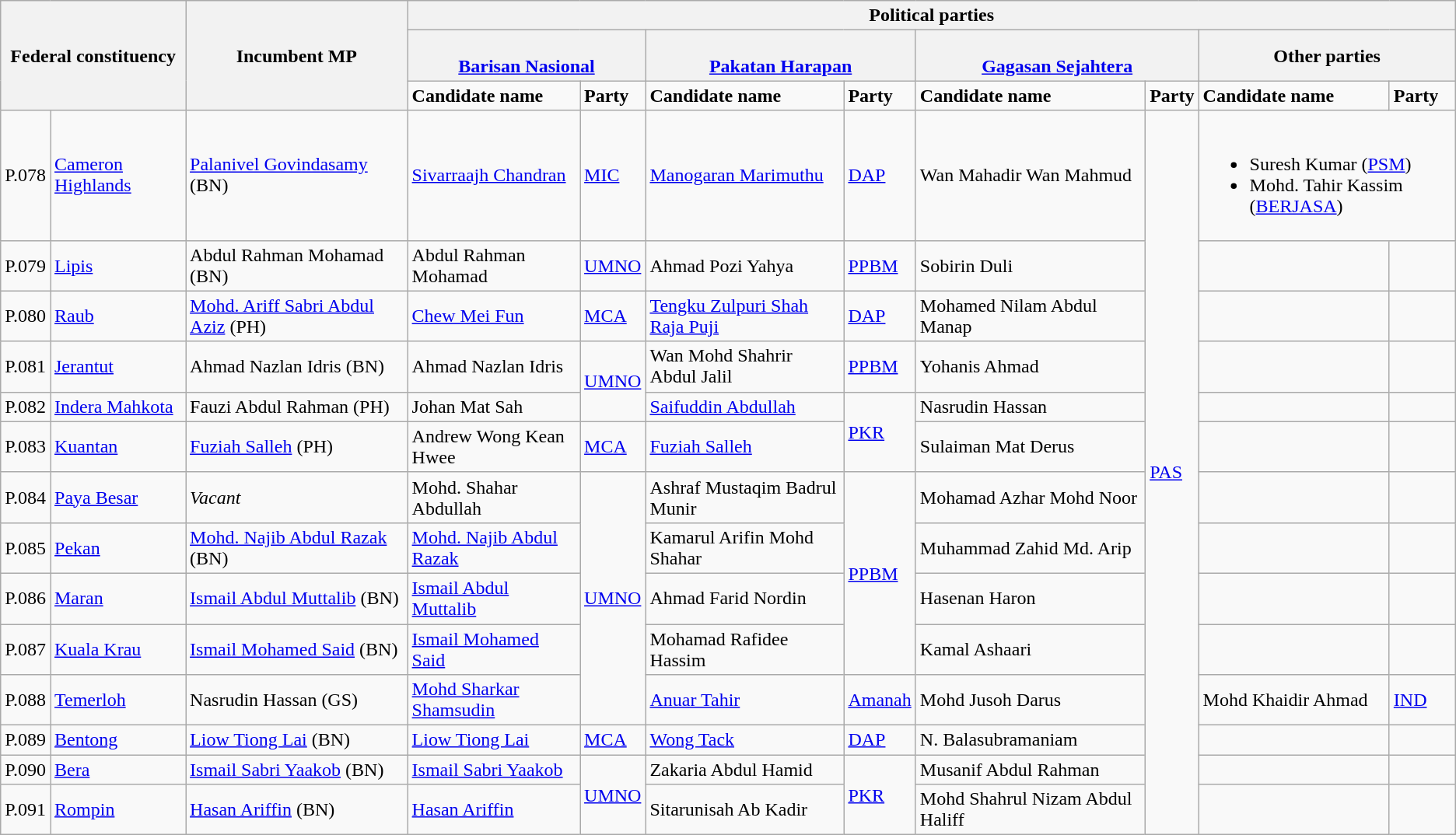<table class="wikitable mw-collapsible mw-collapsed">
<tr>
<th rowspan="3" colspan="2">Federal constituency</th>
<th rowspan="3">Incumbent MP</th>
<th colspan="8">Political parties</th>
</tr>
<tr>
<th colspan="2"><br><a href='#'>Barisan Nasional</a></th>
<th colspan="2"><br><a href='#'>Pakatan Harapan</a></th>
<th colspan="2"><br><a href='#'>Gagasan Sejahtera</a></th>
<th colspan="2">Other parties</th>
</tr>
<tr>
<td><strong>Candidate name</strong></td>
<td><strong>Party</strong></td>
<td><strong>Candidate name</strong></td>
<td><strong>Party</strong></td>
<td><strong>Candidate name</strong></td>
<td><strong>Party</strong></td>
<td><strong>Candidate name</strong></td>
<td><strong>Party</strong></td>
</tr>
<tr>
<td>P.078</td>
<td><a href='#'>Cameron Highlands</a></td>
<td><a href='#'>Palanivel Govindasamy</a> (BN)</td>
<td><a href='#'>Sivarraajh Chandran</a></td>
<td><a href='#'>MIC</a></td>
<td><a href='#'>Manogaran Marimuthu</a></td>
<td><a href='#'>DAP</a></td>
<td>Wan Mahadir Wan Mahmud</td>
<td rowspan="14"><a href='#'>PAS</a></td>
<td colspan="2"><br><ul><li>Suresh Kumar (<a href='#'>PSM</a>)</li><li>Mohd. Tahir Kassim (<a href='#'>BERJASA</a>)</li></ul></td>
</tr>
<tr>
<td>P.079</td>
<td><a href='#'>Lipis</a></td>
<td>Abdul Rahman Mohamad (BN)</td>
<td>Abdul Rahman Mohamad</td>
<td><a href='#'>UMNO</a></td>
<td>Ahmad Pozi Yahya</td>
<td><a href='#'>PPBM</a></td>
<td>Sobirin Duli</td>
<td></td>
<td></td>
</tr>
<tr>
<td>P.080</td>
<td><a href='#'>Raub</a></td>
<td><a href='#'>Mohd. Ariff Sabri Abdul Aziz</a> (PH)</td>
<td><a href='#'>Chew Mei Fun</a></td>
<td><a href='#'>MCA</a></td>
<td><a href='#'>Tengku Zulpuri Shah Raja Puji</a></td>
<td><a href='#'>DAP</a></td>
<td>Mohamed Nilam Abdul Manap</td>
<td></td>
<td></td>
</tr>
<tr>
<td>P.081</td>
<td><a href='#'>Jerantut</a></td>
<td>Ahmad Nazlan Idris (BN)</td>
<td>Ahmad Nazlan Idris</td>
<td rowspan="2"><a href='#'>UMNO</a></td>
<td>Wan Mohd Shahrir Abdul Jalil</td>
<td><a href='#'>PPBM</a></td>
<td>Yohanis Ahmad</td>
<td></td>
<td></td>
</tr>
<tr>
<td>P.082</td>
<td><a href='#'>Indera Mahkota</a></td>
<td>Fauzi Abdul Rahman (PH)</td>
<td>Johan Mat Sah</td>
<td><a href='#'>Saifuddin Abdullah</a></td>
<td rowspan="2"><a href='#'>PKR</a></td>
<td>Nasrudin Hassan</td>
<td></td>
<td></td>
</tr>
<tr>
<td>P.083</td>
<td><a href='#'>Kuantan</a></td>
<td><a href='#'>Fuziah Salleh</a> (PH)</td>
<td>Andrew Wong Kean Hwee</td>
<td><a href='#'>MCA</a></td>
<td><a href='#'>Fuziah Salleh</a></td>
<td>Sulaiman Mat Derus</td>
<td></td>
<td></td>
</tr>
<tr>
<td>P.084</td>
<td><a href='#'>Paya Besar</a></td>
<td><em>Vacant</em></td>
<td>Mohd. Shahar Abdullah</td>
<td rowspan="5"><a href='#'>UMNO</a></td>
<td>Ashraf Mustaqim Badrul Munir</td>
<td rowspan="4"><a href='#'>PPBM</a></td>
<td>Mohamad Azhar Mohd Noor</td>
<td></td>
<td></td>
</tr>
<tr>
<td>P.085</td>
<td><a href='#'>Pekan</a></td>
<td><a href='#'>Mohd. Najib Abdul Razak</a> (BN)</td>
<td><a href='#'>Mohd. Najib Abdul Razak</a></td>
<td>Kamarul Arifin Mohd Shahar</td>
<td>Muhammad Zahid Md. Arip</td>
<td></td>
<td></td>
</tr>
<tr>
<td>P.086</td>
<td><a href='#'>Maran</a></td>
<td><a href='#'>Ismail Abdul Muttalib</a> (BN)</td>
<td><a href='#'>Ismail Abdul Muttalib</a></td>
<td>Ahmad Farid Nordin</td>
<td>Hasenan Haron</td>
<td></td>
<td></td>
</tr>
<tr>
<td>P.087</td>
<td><a href='#'>Kuala Krau</a></td>
<td><a href='#'>Ismail Mohamed Said</a> (BN)</td>
<td><a href='#'>Ismail Mohamed Said</a></td>
<td>Mohamad Rafidee Hassim</td>
<td>Kamal Ashaari</td>
<td></td>
<td></td>
</tr>
<tr>
<td>P.088</td>
<td><a href='#'>Temerloh</a></td>
<td>Nasrudin Hassan (GS)</td>
<td><a href='#'>Mohd Sharkar Shamsudin</a></td>
<td><a href='#'>Anuar Tahir</a></td>
<td><a href='#'>Amanah</a></td>
<td>Mohd Jusoh Darus</td>
<td>Mohd Khaidir Ahmad</td>
<td><a href='#'>IND</a></td>
</tr>
<tr>
<td>P.089</td>
<td><a href='#'>Bentong</a></td>
<td><a href='#'>Liow Tiong Lai</a> (BN)</td>
<td><a href='#'>Liow Tiong Lai</a></td>
<td><a href='#'>MCA</a></td>
<td><a href='#'>Wong Tack</a></td>
<td><a href='#'>DAP</a></td>
<td>N. Balasubramaniam</td>
<td></td>
<td></td>
</tr>
<tr>
<td>P.090</td>
<td><a href='#'>Bera</a></td>
<td><a href='#'>Ismail Sabri Yaakob</a> (BN)</td>
<td><a href='#'>Ismail Sabri Yaakob</a></td>
<td rowspan="2"><a href='#'>UMNO</a></td>
<td>Zakaria Abdul Hamid</td>
<td rowspan="2"><a href='#'>PKR</a></td>
<td>Musanif Abdul Rahman</td>
<td></td>
<td></td>
</tr>
<tr>
<td>P.091</td>
<td><a href='#'>Rompin</a></td>
<td><a href='#'>Hasan Ariffin</a> (BN)</td>
<td><a href='#'>Hasan Ariffin</a></td>
<td>Sitarunisah Ab Kadir</td>
<td>Mohd Shahrul Nizam Abdul Haliff</td>
<td></td>
<td></td>
</tr>
</table>
